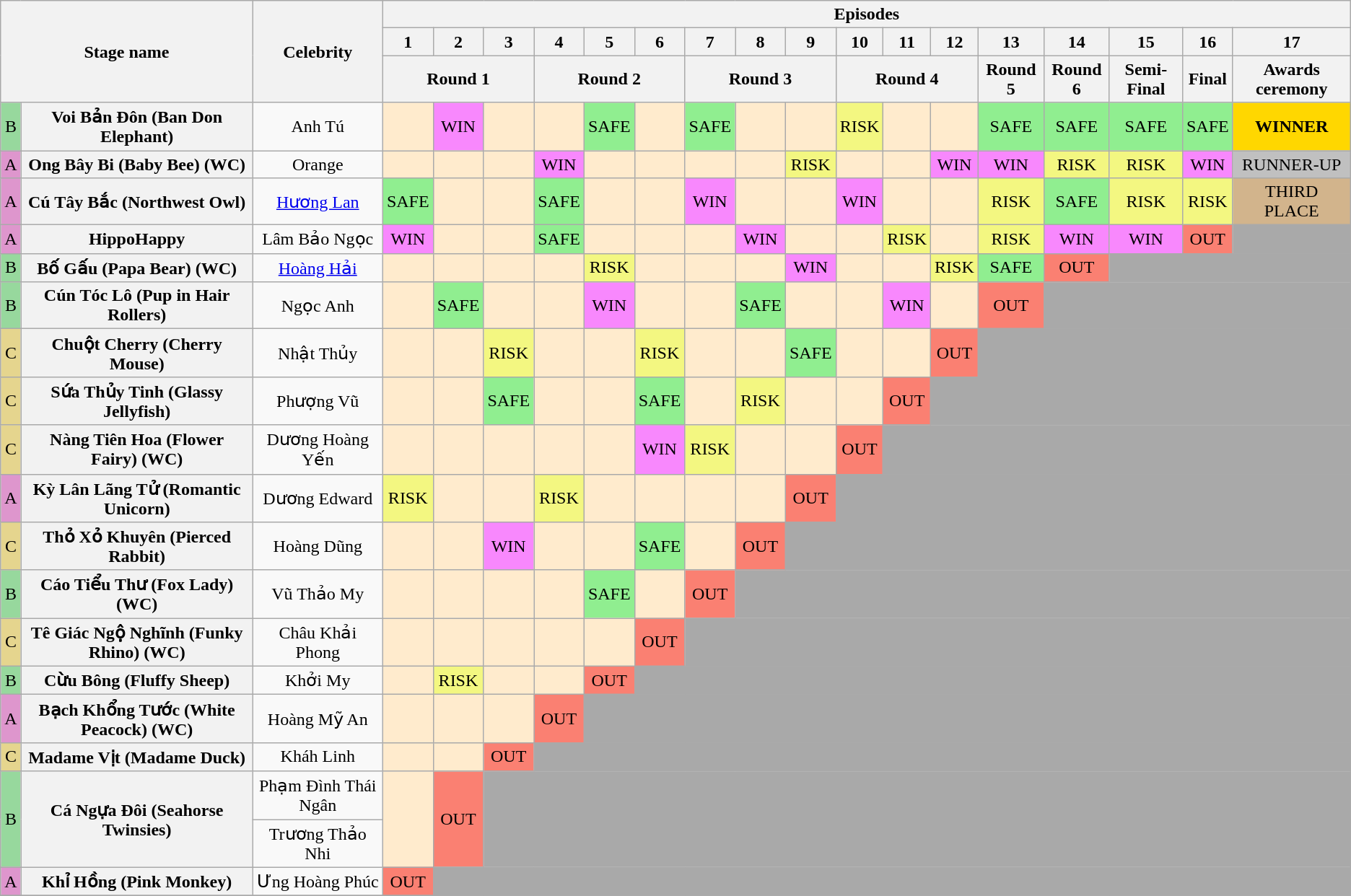<table class="wikitable" style="text-align:center; ">
<tr>
<th colspan="2" rowspan="3">Stage name</th>
<th rowspan="3">Celebrity</th>
<th colspan="17">Episodes</th>
</tr>
<tr>
<th>1</th>
<th>2</th>
<th>3</th>
<th>4</th>
<th>5</th>
<th>6</th>
<th>7</th>
<th>8</th>
<th>9</th>
<th>10</th>
<th>11</th>
<th>12</th>
<th>13</th>
<th>14</th>
<th>15</th>
<th>16</th>
<th>17</th>
</tr>
<tr>
<th colspan=3>Round 1</th>
<th colspan=3>Round 2</th>
<th colspan=3>Round 3</th>
<th colspan=3>Round 4</th>
<th colspan=1>Round 5</th>
<th colspan=1>Round 6</th>
<th Colspan=1>Semi-Final</th>
<th colspan=1>Final</th>
<th>Awards ceremony</th>
</tr>
<tr>
<td bgcolor="#97D89D">B</td>
<th>Voi Bản Đôn (Ban Don Elephant)</th>
<td>Anh Tú</td>
<td bgcolor="#FFEBCD"></td>
<td bgcolor="#F888FD">WIN</td>
<td bgcolor="#FFEBCD"></td>
<td bgcolor="#FFEBCD"></td>
<td bgcolor="lightgreen">SAFE</td>
<td bgcolor="#FFEBCD"></td>
<td bgcolor="lightgreen">SAFE</td>
<td bgcolor="#FFEBCD"></td>
<td bgcolor="#FFEBCD"></td>
<td bgcolor="F3F781">RISK</td>
<td bgcolor="#FFEBCD"></td>
<td bgcolor="#FFEBCD"></td>
<td bgcolor="lightgreen">SAFE</td>
<td bgcolor="lightgreen">SAFE</td>
<td bgcolor="lightgreen">SAFE</td>
<td bgcolor="lightgreen">SAFE</td>
<td bgcolor="gold"><strong>WINNER</strong></td>
</tr>
<tr>
<td bgcolor="#DE96CD">A</td>
<th>Ong Bây Bi (Baby Bee) (WC)</th>
<td>Orange</td>
<td bgcolor="#FFEBCD"></td>
<td bgcolor="#FFEBCD"></td>
<td bgcolor="#FFEBCD"></td>
<td bgcolor="#F888FD">WIN</td>
<td bgcolor="#FFEBCD"></td>
<td bgcolor="#FFEBCD"></td>
<td bgcolor="#FFEBCD"></td>
<td bgcolor="#FFEBCD"></td>
<td bgcolor="F3F781">RISK</td>
<td bgcolor="#FFEBCD"></td>
<td bgcolor="#FFEBCD"></td>
<td bgcolor="#F888FD">WIN</td>
<td bgcolor="#F888FD">WIN</td>
<td bgcolor="F3F781">RISK</td>
<td bgcolor="F3F781">RISK</td>
<td bgcolor="#F888FD">WIN</td>
<td bgcolor="silver">RUNNER-UP</td>
</tr>
<tr>
<td bgcolor="#DE96CD">A</td>
<th>Cú Tây Bắc (Northwest Owl)</th>
<td><a href='#'>Hương Lan</a></td>
<td bgcolor=lightgreen>SAFE</td>
<td bgcolor="#FFEBCD"></td>
<td bgcolor="#FFEBCD"></td>
<td bgcolor=lightgreen>SAFE</td>
<td bgcolor="#FFEBCD"></td>
<td bgcolor="#FFEBCD"></td>
<td bgcolor=#F888FD>WIN</td>
<td bgcolor="#FFEBCD"></td>
<td bgcolor="#FFEBCD"></td>
<td bgcolor=#F888FD>WIN</td>
<td bgcolor="#FFEBCD"></td>
<td bgcolor="#FFEBCD"></td>
<td bgcolor=F3F781>RISK</td>
<td bgcolor=lightgreen>SAFE</td>
<td bgcolor=F3F781>RISK</td>
<td bgcolor=F3F781>RISK</td>
<td bgcolor="tan">THIRD PLACE</td>
</tr>
<tr>
<td bgcolor="#DE96CD">A</td>
<th>HippoHappy</th>
<td>Lâm Bảo Ngọc</td>
<td bgcolor="#F888FD">WIN</td>
<td bgcolor="#FFEBCD"></td>
<td bgcolor="#FFEBCD"></td>
<td bgcolor="lightgreen">SAFE</td>
<td bgcolor="#FFEBCD"></td>
<td bgcolor="#FFEBCD"></td>
<td bgcolor="#FFEBCD"></td>
<td bgcolor="#F888FD">WIN</td>
<td bgcolor="#FFEBCD"></td>
<td bgcolor="#FFEBCD"></td>
<td bgcolor="F3F781">RISK</td>
<td bgcolor="#FFEBCD"></td>
<td bgcolor="F3F781">RISK</td>
<td bgcolor="#F888FD">WIN</td>
<td bgcolor="#F888FD">WIN</td>
<td bgcolor=salmon>OUT</td>
<td colspan=1 bgcolor=darkgrey></td>
</tr>
<tr>
<td bgcolor="#97D89D">B</td>
<th>Bố Gấu (Papa Bear) (WC)</th>
<td><a href='#'>Hoàng Hải</a></td>
<td bgcolor="#FFEBCD"></td>
<td bgcolor="#FFEBCD"></td>
<td bgcolor="#FFEBCD"></td>
<td bgcolor="#FFEBCD"></td>
<td bgcolor=F3F781>RISK</td>
<td bgcolor="#FFEBCD"></td>
<td bgcolor="#FFEBCD"></td>
<td bgcolor="#FFEBCD"></td>
<td bgcolor=#F888FD>WIN</td>
<td bgcolor="#FFEBCD"></td>
<td bgcolor="#FFEBCD"></td>
<td bgcolor=F3F781>RISK</td>
<td bgcolor=lightgreen>SAFE</td>
<td bgcolor=salmon>OUT</td>
<td colspan=3 bgcolor=darkgrey></td>
</tr>
<tr>
<td bgcolor="#97D89D">B</td>
<th>Cún Tóc Lô (Pup in Hair Rollers)</th>
<td>Ngọc Anh</td>
<td bgcolor="#FFEBCD"></td>
<td bgcolor=lightgreen>SAFE</td>
<td bgcolor="#FFEBCD"></td>
<td bgcolor="#FFEBCD"></td>
<td bgcolor=#F888FD>WIN</td>
<td bgcolor="#FFEBCD"></td>
<td bgcolor="#FFEBCD"></td>
<td bgcolor=lightgreen>SAFE</td>
<td bgcolor="#FFEBCD"></td>
<td bgcolor="#FFEBCD"></td>
<td bgcolor=#F888FD>WIN</td>
<td bgcolor="#FFEBCD"></td>
<td bgcolor=salmon>OUT</td>
<td colspan=4 bgcolor=darkgrey></td>
</tr>
<tr>
<td bgcolor="#E5D58E">C</td>
<th>Chuột Cherry (Cherry Mouse)</th>
<td>Nhật Thủy</td>
<td bgcolor="#FFEBCD"></td>
<td bgcolor="#FFEBCD"></td>
<td bgcolor=F3F781>RISK</td>
<td bgcolor="#FFEBCD"></td>
<td bgcolor="#FFEBCD"></td>
<td bgcolor=F3F781>RISK</td>
<td bgcolor="#FFEBCD"></td>
<td bgcolor="#FFEBCD"></td>
<td bgcolor=lightgreen>SAFE</td>
<td bgcolor="#FFEBCD"></td>
<td bgcolor="#FFEBCD"></td>
<td bgcolor=salmon>OUT</td>
<td colspan=5 bgcolor=darkgrey></td>
</tr>
<tr>
<td bgcolor="#E5D58E">C</td>
<th>Sứa Thủy Tinh (Glassy Jellyfish)</th>
<td>Phượng Vũ</td>
<td bgcolor="#FFEBCD"></td>
<td bgcolor="#FFEBCD"></td>
<td bgcolor=lightgreen>SAFE</td>
<td bgcolor="#FFEBCD"></td>
<td bgcolor="#FFEBCD"></td>
<td bgcolor=lightgreen>SAFE</td>
<td bgcolor="#FFEBCD"></td>
<td bgcolor=F3F781>RISK</td>
<td bgcolor="#FFEBCD"></td>
<td bgcolor="#FFEBCD"></td>
<td bgcolor=salmon>OUT</td>
<td colspan=6 bgcolor=darkgrey></td>
</tr>
<tr>
<td bgcolor="#E5D58E">C</td>
<th>Nàng Tiên Hoa (Flower Fairy) (WC)</th>
<td>Dương Hoàng Yến</td>
<td bgcolor="#FFEBCD"></td>
<td bgcolor="#FFEBCD"></td>
<td bgcolor="#FFEBCD"></td>
<td bgcolor="#FFEBCD"></td>
<td bgcolor="#FFEBCD"></td>
<td bgcolor=#F888FD>WIN</td>
<td bgcolor=F3F781>RISK</td>
<td bgcolor="#FFEBCD"></td>
<td bgcolor="#FFEBCD"></td>
<td bgcolor=salmon>OUT</td>
<td colspan=7 bgcolor=darkgrey></td>
</tr>
<tr>
<td bgcolor="#DE96CD">A</td>
<th>Kỳ Lân Lãng Tử (Romantic Unicorn)</th>
<td>Dương Edward</td>
<td bgcolor=F3F781>RISK</td>
<td bgcolor="#FFEBCD"></td>
<td bgcolor="#FFEBCD"></td>
<td bgcolor=F3F781>RISK</td>
<td bgcolor="#FFEBCD"></td>
<td bgcolor="#FFEBCD"></td>
<td bgcolor="#FFEBCD"></td>
<td bgcolor="#FFEBCD"></td>
<td bgcolor=salmon>OUT</td>
<td colspan=8 bgcolor=darkgrey></td>
</tr>
<tr>
<td bgcolor="#E5D58E">C</td>
<th>Thỏ Xỏ Khuyên (Pierced Rabbit)</th>
<td>Hoàng Dũng</td>
<td bgcolor="#FFEBCD"></td>
<td bgcolor="#FFEBCD"></td>
<td bgcolor=#F888FD>WIN</td>
<td bgcolor="#FFEBCD"></td>
<td bgcolor="#FFEBCD"></td>
<td bgcolor=lightgreen>SAFE</td>
<td bgcolor="#FFEBCD"></td>
<td bgcolor=salmon>OUT</td>
<td colspan=9 bgcolor=darkgrey></td>
</tr>
<tr>
<td bgcolor="#97D89D">B</td>
<th>Cáo Tiểu Thư (Fox Lady) (WC)</th>
<td>Vũ Thảo My</td>
<td bgcolor="#FFEBCD"></td>
<td bgcolor="#FFEBCD"></td>
<td bgcolor="#FFEBCD"></td>
<td bgcolor="#FFEBCD"></td>
<td bgcolor=lightgreen>SAFE</td>
<td bgcolor="#FFEBCD"></td>
<td bgcolor=salmon>OUT</td>
<td colspan=10 bgcolor=darkgrey></td>
</tr>
<tr>
<td bgcolor="#E5D58E">C</td>
<th>Tê Giác Ngộ Nghĩnh (Funky Rhino) (WC)</th>
<td>Châu Khải Phong</td>
<td bgcolor="#FFEBCD"></td>
<td bgcolor="#FFEBCD"></td>
<td bgcolor="#FFEBCD"></td>
<td bgcolor="#FFEBCD"></td>
<td bgcolor="#FFEBCD"></td>
<td bgcolor=salmon>OUT</td>
<td colspan=11 bgcolor=darkgrey></td>
</tr>
<tr>
<td bgcolor="#97D89D">B</td>
<th>Cừu Bông (Fluffy Sheep)</th>
<td>Khởi My</td>
<td bgcolor="#FFEBCD"></td>
<td bgcolor=F3F781>RISK</td>
<td bgcolor="#FFEBCD"></td>
<td bgcolor="#FFEBCD"></td>
<td bgcolor=salmon>OUT</td>
<td colspan=12 bgcolor=darkgrey></td>
</tr>
<tr>
<td bgcolor="#DE96CD">A</td>
<th>Bạch Khổng Tước (White Peacock) (WC)</th>
<td>Hoàng Mỹ An</td>
<td bgcolor="#FFEBCD"></td>
<td bgcolor="#FFEBCD"></td>
<td bgcolor="#FFEBCD"></td>
<td bgcolor=salmon>OUT</td>
<td colspan=13 bgcolor=darkgrey></td>
</tr>
<tr>
<td bgcolor="#E5D58E">C</td>
<th>Madame Vịt (Madame Duck)</th>
<td>Kháh Linh</td>
<td bgcolor="#FFEBCD"></td>
<td bgcolor="#FFEBCD"></td>
<td bgcolor=salmon>OUT</td>
<td colspan=14 bgcolor="darkgrey"></td>
</tr>
<tr>
<td rowspan=2 bgcolor="#97D89D">B</td>
<th rowspan=2>Cá Ngựa Đôi (Seahorse Twinsies)</th>
<td>Phạm Đình Thái Ngân</td>
<td rowspan=2 bgcolor="#FFEBCD"></td>
<td rowspan=2 bgcolor=salmon>OUT</td>
<td colspan=15 rowspan=2 bgcolor=darkgrey></td>
</tr>
<tr>
<td>Trương Thảo Nhi</td>
</tr>
<tr>
<td bgcolor="#DE96CD">A</td>
<th>Khỉ Hồng (Pink Monkey)</th>
<td>Ưng Hoàng Phúc</td>
<td bgcolor=salmon>OUT</td>
<td colspan="16" bgcolor="darkgrey"></td>
</tr>
<tr>
</tr>
</table>
